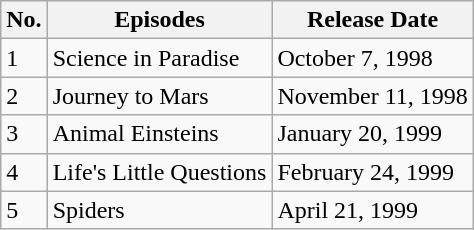<table class="wikitable">
<tr>
<th>No.</th>
<th>Episodes</th>
<th>Release Date</th>
</tr>
<tr>
<td>1</td>
<td>Science in Paradise</td>
<td>October 7, 1998</td>
</tr>
<tr>
<td>2</td>
<td>Journey to Mars</td>
<td>November 11, 1998</td>
</tr>
<tr>
<td>3</td>
<td>Animal Einsteins</td>
<td>January 20, 1999</td>
</tr>
<tr>
<td>4</td>
<td>Life's Little Questions</td>
<td>February 24, 1999</td>
</tr>
<tr>
<td>5</td>
<td>Spiders</td>
<td>April 21, 1999</td>
</tr>
</table>
